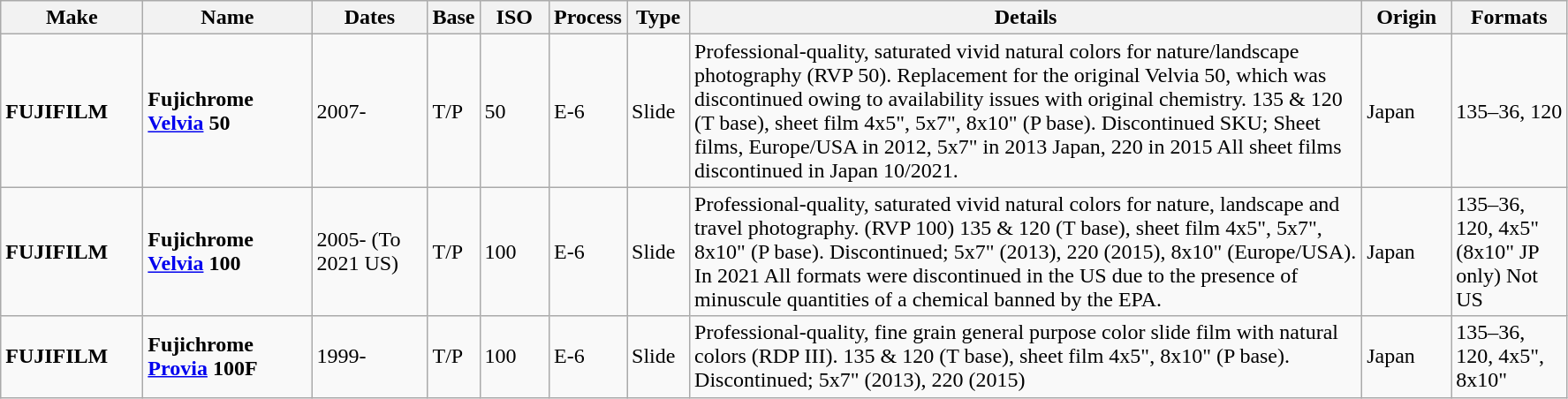<table class="wikitable">
<tr>
<th scope="col" style="width: 100px;">Make</th>
<th scope="col" style="width: 120px;">Name</th>
<th scope="col" style="width: 80px;">Dates</th>
<th scope="col" style="width: 30px;">Base</th>
<th scope="col" style="width: 45px;">ISO</th>
<th scope="col" style="width: 40px;">Process</th>
<th scope="col" style="width: 40px;">Type</th>
<th scope="col" style="width: 500px;">Details</th>
<th scope="col" style="width: 60px;">Origin</th>
<th scope="col" style="width: 80px;">Formats</th>
</tr>
<tr>
<td><strong>FUJIFILM</strong></td>
<td><strong>Fujichrome <a href='#'>Velvia</a> 50</strong></td>
<td>2007-</td>
<td>T/P</td>
<td>50</td>
<td>E-6</td>
<td>Slide</td>
<td>Professional-quality, saturated vivid natural colors for nature/landscape photography (RVP 50). Replacement for the original Velvia 50, which was discontinued owing to availability issues with original chemistry. 135 & 120 (T base), sheet film 4x5", 5x7", 8x10" (P base). Discontinued SKU; Sheet films,  Europe/USA in 2012, 5x7" in 2013 Japan, 220 in 2015  All sheet films discontinued in Japan 10/2021.</td>
<td>Japan</td>
<td>135–36, 120</td>
</tr>
<tr>
<td><strong>FUJIFILM</strong></td>
<td><strong>Fujichrome <a href='#'>Velvia</a> 100</strong></td>
<td>2005- (To 2021 US)</td>
<td>T/P</td>
<td>100</td>
<td>E-6</td>
<td>Slide</td>
<td>Professional-quality, saturated vivid natural colors for nature, landscape and travel photography. (RVP 100) 135 & 120 (T base), sheet film 4x5", 5x7", 8x10" (P base). Discontinued; 5x7" (2013), 220 (2015), 8x10" (Europe/USA). In 2021 All formats were discontinued in the US due to the presence of minuscule quantities of a chemical banned by the EPA.</td>
<td>Japan</td>
<td>135–36, 120, 4x5" (8x10" JP only) Not US</td>
</tr>
<tr>
<td><strong>FUJIFILM</strong></td>
<td><strong>Fujichrome <a href='#'>Provia</a> 100F</strong></td>
<td>1999-</td>
<td>T/P</td>
<td>100</td>
<td>E-6</td>
<td>Slide</td>
<td>Professional-quality, fine grain general purpose color slide film with natural colors (RDP III). 135 & 120 (T base), sheet film 4x5", 8x10" (P base). Discontinued; 5x7" (2013), 220 (2015)</td>
<td>Japan</td>
<td>135–36, 120, 4x5", 8x10"</td>
</tr>
</table>
